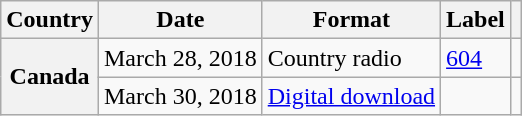<table class="wikitable plainrowheaders">
<tr>
<th>Country</th>
<th>Date</th>
<th>Format</th>
<th>Label</th>
<th></th>
</tr>
<tr>
<th scope="row" rowspan="2">Canada</th>
<td>March 28, 2018</td>
<td>Country radio</td>
<td><a href='#'>604</a></td>
<td></td>
</tr>
<tr>
<td>March 30, 2018</td>
<td><a href='#'>Digital download</a></td>
<td></td>
<td></td>
</tr>
</table>
